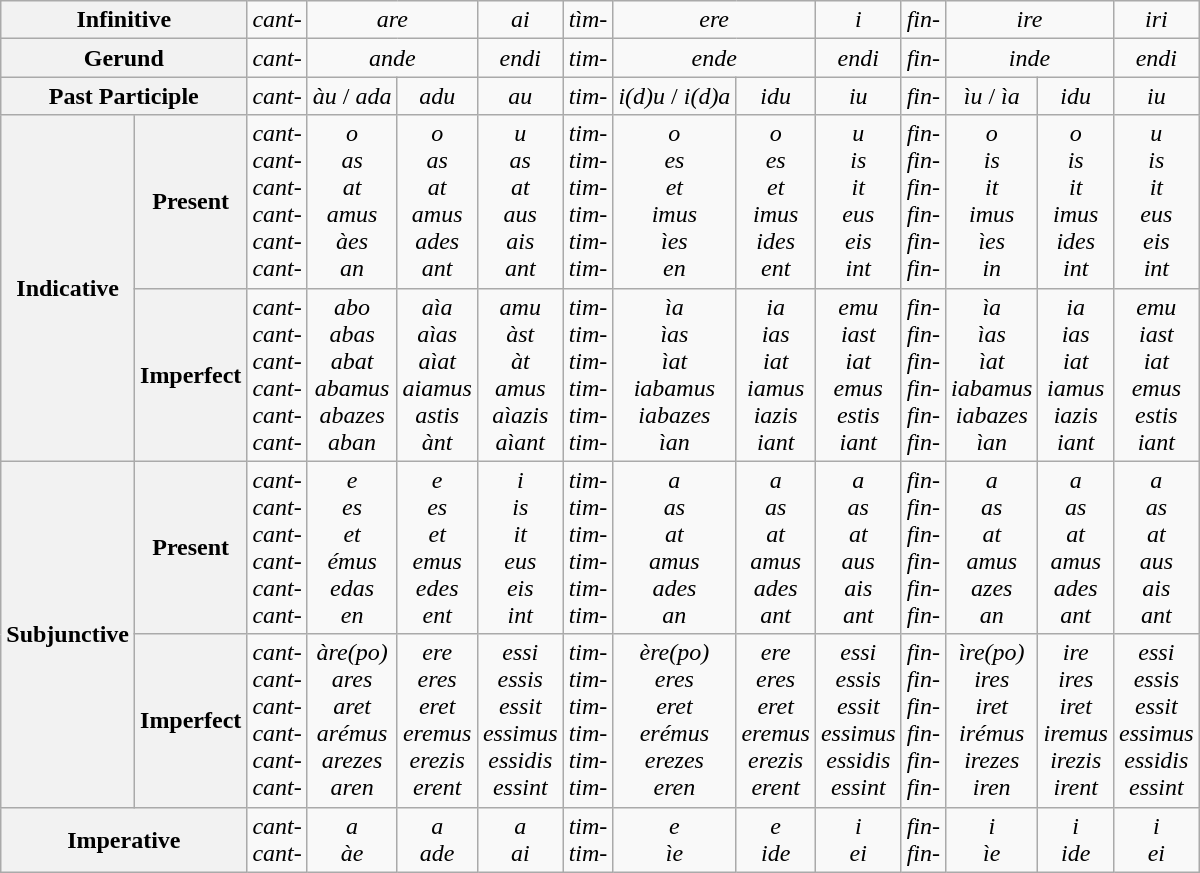<table class="wikitable" style="text-align: center;">
<tr>
<th colspan="2">Infinitive</th>
<td><em>cant-</em></td>
<td colspan="2"><em>are</em></td>
<td><em>ai</em></td>
<td><em>tìm-</em></td>
<td colspan="2"><em>ere</em></td>
<td><em>i</em></td>
<td><em>fin-</em></td>
<td colspan="2"><em>ire</em></td>
<td><em>iri</em></td>
</tr>
<tr>
<th colspan="2">Gerund</th>
<td><em>cant-</em></td>
<td colspan="2"><em>ande</em></td>
<td><em>endi</em></td>
<td><em>tim-</em></td>
<td colspan="2"><em>ende</em></td>
<td><em>endi</em></td>
<td><em>fin-</em></td>
<td colspan="2"><em>inde</em></td>
<td><em>endi</em></td>
</tr>
<tr>
<th colspan="2">Past Participle</th>
<td><em>cant-</em></td>
<td><em>àu</em> / <em>ada</em></td>
<td><em>adu</em></td>
<td><em>au</em></td>
<td><em>tim-</em></td>
<td><em>i(d)u</em> / <em>i(d)a</em></td>
<td><em>idu</em></td>
<td><em>iu</em></td>
<td><em>fin-</em></td>
<td><em>ìu</em> / <em>ìa</em></td>
<td><em>idu</em></td>
<td><em>iu</em></td>
</tr>
<tr>
<th rowspan="2">Indicative</th>
<th>Present</th>
<td><em>cant-</em><br><em>cant-</em><br><em>cant-</em><br><em>cant-</em><br><em>cant-</em><br><em>cant-</em></td>
<td><em>o</em><br><em>as</em><br><em>at</em><br><em>amus</em><br><em>àes</em><br><em>an</em></td>
<td><em>o</em><br><em>as</em><br><em>at</em><br><em>amus</em><br><em>ades</em><br><em>ant</em></td>
<td><em>u</em><br><em>as</em><br><em>at</em><br><em>aus</em><br><em>ais</em><br><em>ant</em></td>
<td><em>tim-</em><br><em>tim-</em><br><em>tim-</em><br><em>tim-</em><br><em>tim-</em><br><em>tim-</em></td>
<td><em>o</em><br><em>es</em><br><em>et</em><br><em>imus</em><br><em>ìes</em><br><em>en</em></td>
<td><em>o</em><br><em>es</em><br><em>et</em><br><em>imus</em><br><em>ides</em><br><em>ent</em></td>
<td><em>u</em><br><em>is</em><br><em>it</em><br><em>eus</em><br><em>eis</em><br><em>int</em></td>
<td><em>fin-</em><br><em>fin-</em><br><em>fin-</em><br><em>fin-</em><br><em>fin-</em><br><em>fin-</em></td>
<td><em>o</em><br><em>is</em><br><em>it</em><br><em>imus</em><br><em>ìes</em><br><em>in</em></td>
<td><em>o</em><br><em>is</em><br><em>it</em><br><em>imus</em><br><em>ides</em><br><em>int</em></td>
<td><em>u</em><br><em>is</em><br><em>it</em><br><em>eus</em><br><em>eis</em><br><em>int</em></td>
</tr>
<tr>
<th>Imperfect</th>
<td><em>cant-</em><br><em>cant-</em><br><em>cant-</em><br><em>cant-</em><br><em>cant-</em><br><em>cant-</em></td>
<td><em>abo</em><br><em>abas</em><br><em>abat</em><br><em>abamus</em><br><em>abazes</em><br><em>aban</em></td>
<td><em>aìa</em><br><em>aìas</em><br><em>aìat</em><br><em>aiamus</em><br><em>astis</em><br><em>ànt</em></td>
<td><em>amu</em><br><em>àst</em><br><em>àt</em><br><em>amus</em><br><em>aìazis</em><br><em>aìant</em></td>
<td><em>tim-</em><br><em>tim-</em><br><em>tim-</em><br><em>tim-</em><br><em>tim-</em><br><em>tim-</em></td>
<td><em>ìa</em><br><em>ìas</em><br><em>ìat</em><br><em>iabamus</em><br><em>iabazes</em><br><em>ìan</em></td>
<td><em>ia</em><br><em>ias</em><br><em>iat</em><br><em>iamus</em><br><em>iazis</em><br><em>iant</em></td>
<td><em>emu</em><br><em>iast</em><br><em>iat</em><br><em>emus</em><br><em>estis</em><br><em>iant</em></td>
<td><em>fin-</em><br><em>fin-</em><br><em>fin-</em><br><em>fin-</em><br><em>fin-</em><br><em>fin-</em></td>
<td><em>ìa</em><br><em>ìas</em><br><em>ìat</em><br><em>iabamus</em><br><em>iabazes</em><br><em>ìan</em></td>
<td><em>ia</em><br><em>ias</em><br><em>iat</em><br><em>iamus</em><br><em>iazis</em><br><em>iant</em></td>
<td><em>emu</em><br><em>iast</em><br><em>iat</em><br><em>emus</em><br><em>estis</em><br><em>iant</em></td>
</tr>
<tr>
<th rowspan="2">Subjunctive</th>
<th>Present</th>
<td><em>cant-</em><br><em>cant-</em><br><em>cant-</em><br><em>cant-</em><br><em>cant-</em><br><em>cant-</em></td>
<td><em>e</em><br><em>es</em><br><em>et</em><br><em>émus</em><br><em>edas</em><br><em>en</em></td>
<td><em>e</em><br><em>es</em><br><em>et</em><br><em>emus</em><br><em>edes</em><br><em>ent</em></td>
<td><em>i</em><br><em>is</em><br><em>it</em><br><em>eus</em><br><em>eis</em><br><em>int</em></td>
<td><em>tim-</em><br><em>tim-</em><br><em>tim-</em><br><em>tim-</em><br><em>tim-</em><br><em>tim-</em></td>
<td><em>a</em><br><em>as</em><br><em>at</em><br><em>amus</em><br><em>ades</em><br><em>an</em></td>
<td><em>a</em><br><em>as</em><br><em>at</em><br><em>amus</em><br><em>ades</em><br><em>ant</em></td>
<td><em>a</em><br><em>as</em><br><em>at</em><br><em>aus</em><br><em>ais</em><br><em>ant</em></td>
<td><em>fin-</em><br><em>fin-</em><br><em>fin-</em><br><em>fin-</em><br><em>fin-</em><br><em>fin-</em></td>
<td><em>a</em><br><em>as</em><br><em>at</em><br><em>amus</em><br><em>azes</em><br><em>an</em></td>
<td><em>a</em><br><em>as</em><br><em>at</em><br><em>amus</em><br><em>ades</em><br><em>ant</em></td>
<td><em>a</em><br><em>as</em><br><em>at</em><br><em>aus</em><br><em>ais</em><br><em>ant</em></td>
</tr>
<tr>
<th>Imperfect</th>
<td><em>cant-</em><br><em>cant-</em><br><em>cant-</em><br><em>cant-</em><br><em>cant-</em><br><em>cant-</em></td>
<td><em>àre(po)</em><br><em>ares</em><br><em>aret</em><br><em>arémus</em><br><em>arezes</em><br><em>aren</em></td>
<td><em>ere</em><br><em>eres</em><br><em>eret</em><br><em>eremus</em><br><em>erezis</em><br><em>erent</em></td>
<td><em>essi</em><br><em>essis</em><br><em>essit</em><br><em>essimus</em><br><em>essidis</em><br><em>essint</em></td>
<td><em>tim-</em><br><em>tim-</em><br><em>tim-</em><br><em>tim-</em><br><em>tim-</em><br><em>tim-</em></td>
<td><em>ère(po)</em><br><em>eres</em><br><em>eret</em><br><em>erémus</em><br><em>erezes</em><br><em>eren</em></td>
<td><em>ere</em><br><em>eres</em><br><em>eret</em><br><em>eremus</em><br><em>erezis</em><br><em>erent</em></td>
<td><em>essi</em><br><em>essis</em><br><em>essit</em><br><em>essimus</em><br><em>essidis</em><br><em>essint</em></td>
<td><em>fin-</em><br><em>fin-</em><br><em>fin-</em><br><em>fin-</em><br><em>fin-</em><br><em>fin-</em></td>
<td><em>ìre(po)</em><br><em>ires</em><br><em>iret</em><br><em>irémus</em><br><em>irezes</em><br><em>iren</em></td>
<td><em>ire</em><br><em>ires</em><br><em>iret</em><br><em>iremus</em><br><em>irezis</em><br><em>irent</em></td>
<td><em>essi</em><br><em>essis</em><br><em>essit</em><br><em>essimus</em><br><em>essidis</em><br><em>essint</em></td>
</tr>
<tr>
<th colspan="2">Imperative</th>
<td><em>cant-</em><br><em>cant-</em></td>
<td><em>a</em><br><em>àe</em></td>
<td><em>a</em><br><em>ade</em></td>
<td><em>a</em><br><em>ai</em></td>
<td><em>tim-</em><br><em>tim-</em></td>
<td><em>e</em><br><em>ìe</em></td>
<td><em>e</em><br><em>ide</em></td>
<td><em>i</em><br><em>ei</em></td>
<td><em>fin-</em><br><em>fin-</em></td>
<td><em>i</em><br><em>ìe</em></td>
<td><em>i</em><br><em>ide</em></td>
<td><em>i</em><br><em>ei</em></td>
</tr>
</table>
